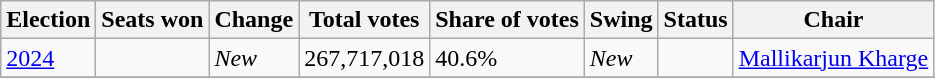<table class="wikitable sortable">
<tr>
<th align=center>Election</th>
<th>Seats won</th>
<th>Change</th>
<th>Total votes</th>
<th>Share of votes</th>
<th>Swing</th>
<th align=center>Status</th>
<th>Chair</th>
</tr>
<tr>
<td><a href='#'>2024</a></td>
<td></td>
<td><em>New</em></td>
<td>267,717,018</td>
<td>40.6%</td>
<td><em>New</em></td>
<td></td>
<td><a href='#'>Mallikarjun Kharge</a></td>
</tr>
<tr>
</tr>
</table>
